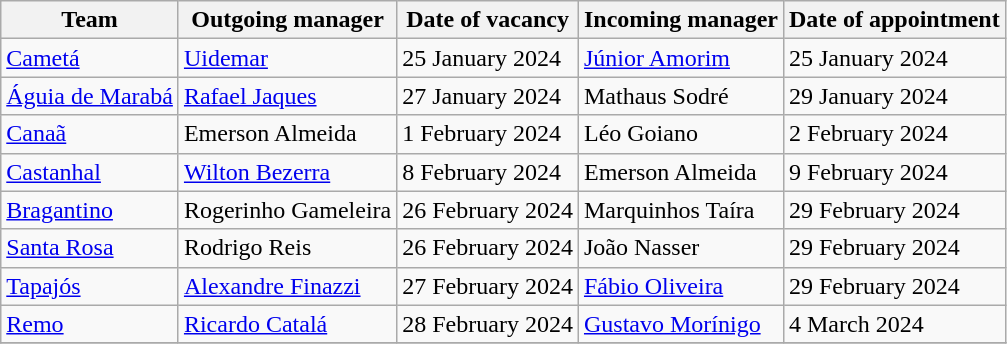<table class="wikitable">
<tr>
<th>Team</th>
<th>Outgoing manager</th>
<th>Date of vacancy</th>
<th>Incoming manager</th>
<th>Date of appointment</th>
</tr>
<tr>
<td><a href='#'>Cametá</a></td>
<td><a href='#'>Uidemar</a></td>
<td>25 January 2024</td>
<td><a href='#'>Júnior Amorim</a></td>
<td>25 January 2024</td>
</tr>
<tr>
<td><a href='#'>Águia de Marabá</a></td>
<td><a href='#'>Rafael Jaques</a></td>
<td>27 January 2024</td>
<td>Mathaus Sodré</td>
<td>29 January 2024</td>
</tr>
<tr>
<td><a href='#'>Canaã</a></td>
<td>Emerson Almeida</td>
<td>1 February 2024</td>
<td>Léo Goiano</td>
<td>2 February 2024</td>
</tr>
<tr>
<td><a href='#'>Castanhal</a></td>
<td><a href='#'>Wilton Bezerra</a></td>
<td>8 February 2024</td>
<td>Emerson Almeida</td>
<td>9 February 2024</td>
</tr>
<tr>
<td><a href='#'>Bragantino</a></td>
<td>Rogerinho Gameleira</td>
<td>26 February 2024</td>
<td>Marquinhos Taíra</td>
<td>29 February 2024</td>
</tr>
<tr>
<td><a href='#'>Santa Rosa</a></td>
<td>Rodrigo Reis</td>
<td>26 February 2024</td>
<td>João Nasser</td>
<td>29 February 2024</td>
</tr>
<tr>
<td><a href='#'>Tapajós</a></td>
<td><a href='#'>Alexandre Finazzi</a></td>
<td>27 February 2024</td>
<td><a href='#'>Fábio Oliveira</a></td>
<td>29 February 2024</td>
</tr>
<tr>
<td><a href='#'>Remo</a></td>
<td><a href='#'>Ricardo Catalá</a></td>
<td>28 February 2024</td>
<td><a href='#'>Gustavo Morínigo</a></td>
<td>4 March 2024</td>
</tr>
<tr>
</tr>
</table>
